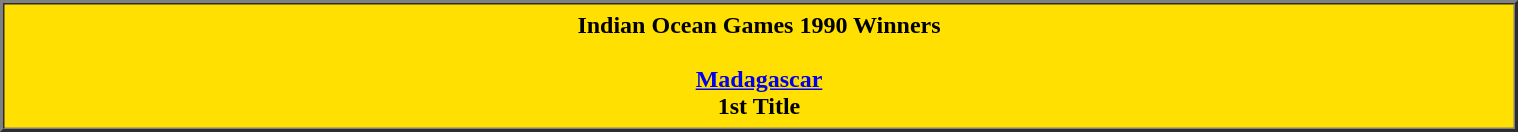<table border=2 cellspacing=0 cellpadding=5 align=center width=80%>
<tr>
<td bgcolor=#ffe000 align=center><strong>Indian Ocean Games 1990 Winners</strong><br><br> <strong><a href='#'>Madagascar</a></strong><br><strong>1st Title</strong></td>
</tr>
</table>
